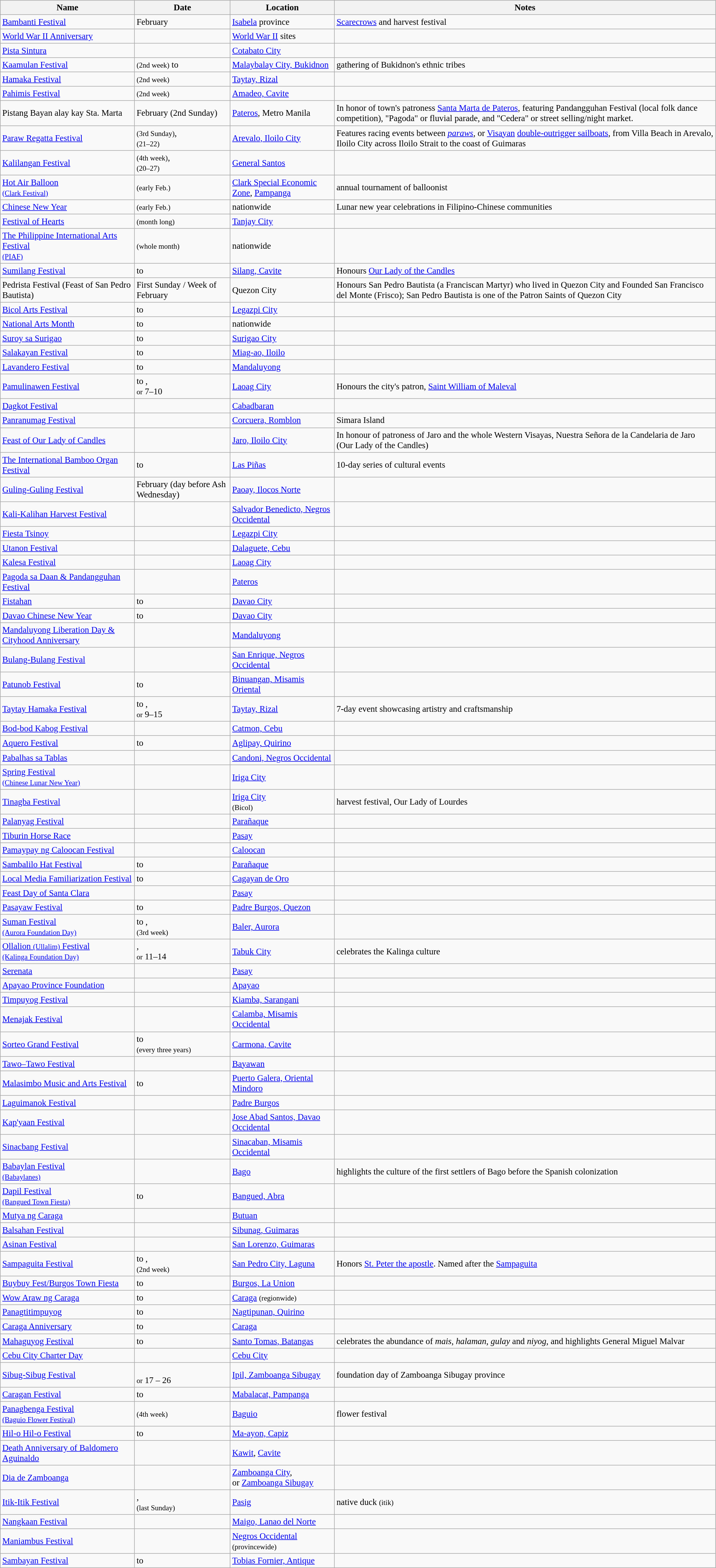<table class="wikitable sortable" style="font-size:95%;">
<tr>
<th>Name</th>
<th>Date</th>
<th>Location</th>
<th>Notes</th>
</tr>
<tr>
<td><a href='#'>Bambanti Festival</a></td>
<td>February</td>
<td><a href='#'>Isabela</a> province</td>
<td><a href='#'>Scarecrows</a> and harvest festival</td>
</tr>
<tr>
<td><a href='#'>World War II Anniversary</a></td>
<td></td>
<td><a href='#'>World War II</a> sites</td>
<td></td>
</tr>
<tr>
<td><a href='#'>Pista Sintura</a></td>
<td></td>
<td><a href='#'>Cotabato City</a></td>
<td></td>
</tr>
<tr>
<td><a href='#'>Kaamulan Festival</a></td>
<td> <small>(2nd week)</small> to </td>
<td><a href='#'>Malaybalay City, Bukidnon</a></td>
<td>gathering of Bukidnon's ethnic tribes</td>
</tr>
<tr>
<td><a href='#'>Hamaka Festival</a></td>
<td> <small>(2nd week)</small></td>
<td><a href='#'>Taytay, Rizal</a></td>
<td></td>
</tr>
<tr>
<td><a href='#'>Pahimis Festival</a></td>
<td> <small>(2nd week)</small></td>
<td><a href='#'>Amadeo, Cavite</a></td>
<td></td>
</tr>
<tr>
<td>Pistang Bayan alay kay Sta. Marta</td>
<td>February (2nd Sunday)</td>
<td><a href='#'>Pateros</a>, Metro Manila</td>
<td>In honor of town's patroness <a href='#'>Santa Marta de Pateros</a>, featuring Pandangguhan Festival (local folk dance competition), "Pagoda" or fluvial parade, and "Cedera" or street selling/night market.</td>
</tr>
<tr>
<td><a href='#'>Paraw Regatta Festival</a></td>
<td> <small>(3rd Sunday)</small>,<br><small>(21–22)</small></td>
<td><a href='#'>Arevalo, Iloilo City</a></td>
<td>Features racing events between <em><a href='#'>paraws</a>,</em> or <a href='#'>Visayan</a> <a href='#'>double-outrigger sailboats</a>, from Villa Beach in Arevalo, Iloilo City across Iloilo Strait to the coast of Guimaras</td>
</tr>
<tr>
<td><a href='#'>Kalilangan Festival</a></td>
<td> <small>(4th week)</small>,<br><small>(20–27)</small></td>
<td><a href='#'>General Santos</a></td>
<td></td>
</tr>
<tr>
<td><a href='#'>Hot Air Balloon<br><small>(Clark Festival)</small></a></td>
<td> <small>(early Feb.)</small></td>
<td><a href='#'>Clark Special Economic Zone</a>, <a href='#'>Pampanga</a></td>
<td>annual tournament of balloonist</td>
</tr>
<tr>
<td><a href='#'>Chinese New Year</a></td>
<td> <small>(early Feb.)</small></td>
<td>nationwide</td>
<td>Lunar new year celebrations in Filipino-Chinese communities</td>
</tr>
<tr>
<td><a href='#'>Festival of Hearts</a></td>
<td> <small>(month long)</small></td>
<td><a href='#'>Tanjay City</a></td>
<td></td>
</tr>
<tr>
<td><a href='#'>The Philippine International Arts Festival<br><small>(PIAF)</small></a></td>
<td> <small>(whole month)</small></td>
<td>nationwide</td>
<td></td>
</tr>
<tr>
<td><a href='#'>Sumilang Festival</a></td>
<td> to </td>
<td><a href='#'>Silang, Cavite</a></td>
<td>Honours <a href='#'>Our Lady of the Candles</a></td>
</tr>
<tr>
<td>Pedrista Festival (Feast of San Pedro Bautista)</td>
<td>First Sunday / Week of February</td>
<td>Quezon City</td>
<td>Honours San Pedro Bautista (a Franciscan Martyr) who lived in Quezon City and Founded San Francisco del Monte (Frisco); San Pedro Bautista is one of the Patron Saints of Quezon City</td>
</tr>
<tr>
<td><a href='#'>Bicol Arts Festival</a></td>
<td> to </td>
<td><a href='#'>Legazpi City</a></td>
<td></td>
</tr>
<tr>
<td><a href='#'>National Arts Month</a></td>
<td> to </td>
<td>nationwide</td>
<td></td>
</tr>
<tr>
<td><a href='#'>Suroy sa Surigao</a></td>
<td> to </td>
<td><a href='#'>Surigao City</a></td>
<td></td>
</tr>
<tr>
<td><a href='#'>Salakayan Festival</a></td>
<td> to </td>
<td><a href='#'>Miag-ao, Iloilo</a></td>
<td></td>
</tr>
<tr>
<td><a href='#'>Lavandero Festival</a></td>
<td> to </td>
<td><a href='#'>Mandaluyong</a></td>
<td></td>
</tr>
<tr>
<td><a href='#'>Pamulinawen Festival</a></td>
<td> to ,<br><small>or</small> 7–10</td>
<td><a href='#'>Laoag City</a></td>
<td>Honours the city's patron, <a href='#'>Saint William of Maleval</a></td>
</tr>
<tr>
<td><a href='#'>Dagkot Festival</a></td>
<td></td>
<td><a href='#'>Cabadbaran</a></td>
<td></td>
</tr>
<tr>
<td><a href='#'>Panranumag Festival</a></td>
<td></td>
<td><a href='#'>Corcuera, Romblon</a></td>
<td>Simara Island</td>
</tr>
<tr>
<td><a href='#'>Feast of Our Lady of Candles</a></td>
<td></td>
<td><a href='#'>Jaro, Iloilo City</a></td>
<td>In honour of patroness of Jaro and the whole Western Visayas, Nuestra Señora de la Candelaria de Jaro (Our Lady of the Candles)</td>
</tr>
<tr>
<td><a href='#'>The International Bamboo Organ Festival</a></td>
<td> to </td>
<td><a href='#'>Las Piñas</a></td>
<td>10-day series of cultural events</td>
</tr>
<tr>
<td><a href='#'>Guling-Guling Festival</a></td>
<td>February (day before Ash Wednesday)</td>
<td><a href='#'>Paoay, Ilocos Norte</a></td>
<td></td>
</tr>
<tr>
<td><a href='#'>Kali-Kalihan Harvest Festival</a></td>
<td></td>
<td><a href='#'>Salvador Benedicto, Negros Occidental</a></td>
<td></td>
</tr>
<tr>
<td><a href='#'>Fiesta Tsinoy</a></td>
<td></td>
<td><a href='#'>Legazpi City</a></td>
<td></td>
</tr>
<tr>
<td><a href='#'>Utanon Festival</a></td>
<td></td>
<td><a href='#'>Dalaguete, Cebu</a></td>
<td></td>
</tr>
<tr>
<td><a href='#'>Kalesa Festival</a></td>
<td></td>
<td><a href='#'>Laoag City</a></td>
<td></td>
</tr>
<tr>
<td><a href='#'>Pagoda sa Daan & Pandangguhan Festival</a></td>
<td></td>
<td><a href='#'>Pateros</a></td>
<td></td>
</tr>
<tr>
<td><a href='#'>Fistahan</a></td>
<td> to </td>
<td><a href='#'>Davao City</a></td>
<td></td>
</tr>
<tr>
<td><a href='#'>Davao Chinese New Year</a></td>
<td> to </td>
<td><a href='#'>Davao City</a></td>
<td></td>
</tr>
<tr>
<td><a href='#'>Mandaluyong Liberation Day & Cityhood Anniversary</a></td>
<td></td>
<td><a href='#'>Mandaluyong</a></td>
<td></td>
</tr>
<tr>
<td><a href='#'>Bulang-Bulang Festival</a></td>
<td></td>
<td><a href='#'>San Enrique, Negros Occidental</a></td>
<td></td>
</tr>
<tr>
<td><a href='#'>Patunob Festival</a></td>
<td> to </td>
<td><a href='#'>Binuangan, Misamis Oriental</a></td>
<td></td>
</tr>
<tr>
<td><a href='#'>Taytay Hamaka Festival</a></td>
<td> to ,<br><small>or</small> 9–15</td>
<td><a href='#'>Taytay, Rizal</a></td>
<td>7-day event showcasing artistry and craftsmanship</td>
</tr>
<tr>
<td><a href='#'>Bod-bod Kabog Festival</a></td>
<td></td>
<td><a href='#'>Catmon, Cebu</a></td>
<td></td>
</tr>
<tr>
<td><a href='#'>Aquero Festival</a></td>
<td> to </td>
<td><a href='#'>Aglipay, Quirino</a></td>
<td></td>
</tr>
<tr>
<td><a href='#'>Pabalhas sa Tablas</a></td>
<td></td>
<td><a href='#'>Candoni, Negros Occidental</a></td>
<td></td>
</tr>
<tr>
<td><a href='#'>Spring Festival<br><small>(Chinese Lunar New Year)</small></a></td>
<td></td>
<td><a href='#'>Iriga City</a></td>
<td></td>
</tr>
<tr>
<td><a href='#'>Tinagba Festival</a></td>
<td></td>
<td><a href='#'>Iriga City</a><br><small>(Bicol)</small></td>
<td>harvest festival, Our Lady of Lourdes</td>
</tr>
<tr>
<td><a href='#'>Palanyag Festival</a></td>
<td></td>
<td><a href='#'>Parañaque</a></td>
<td></td>
</tr>
<tr>
<td><a href='#'>Tiburin Horse Race</a></td>
<td></td>
<td><a href='#'>Pasay</a></td>
<td></td>
</tr>
<tr>
<td><a href='#'>Pamaypay ng Caloocan Festival</a></td>
<td></td>
<td><a href='#'>Caloocan</a></td>
<td></td>
</tr>
<tr>
<td><a href='#'>Sambalilo Hat Festival</a></td>
<td> to </td>
<td><a href='#'>Parañaque</a></td>
<td></td>
</tr>
<tr>
<td><a href='#'>Local Media Familiarization Festival</a></td>
<td> to </td>
<td><a href='#'>Cagayan de Oro</a></td>
<td></td>
</tr>
<tr>
<td><a href='#'>Feast Day of Santa Clara</a></td>
<td></td>
<td><a href='#'>Pasay</a></td>
<td></td>
</tr>
<tr>
<td><a href='#'>Pasayaw Festival</a></td>
<td> to </td>
<td><a href='#'>Padre Burgos, Quezon</a></td>
<td></td>
</tr>
<tr>
<td><a href='#'>Suman Festival<br><small>(Aurora Foundation Day)</small></a></td>
<td> to ,<br><small>(3rd week)</small></td>
<td><a href='#'>Baler, Aurora</a></td>
<td></td>
</tr>
<tr>
<td><a href='#'>Ollalion <small>(Ullalim)</small> Festival<br><small>(Kalinga Foundation Day)</small></a></td>
<td>,<br><small>or</small> 11–14</td>
<td><a href='#'>Tabuk City</a></td>
<td>celebrates the Kalinga culture</td>
</tr>
<tr>
<td><a href='#'>Serenata</a></td>
<td></td>
<td><a href='#'>Pasay</a></td>
<td></td>
</tr>
<tr>
<td><a href='#'>Apayao Province Foundation</a></td>
<td></td>
<td><a href='#'>Apayao</a></td>
<td></td>
</tr>
<tr>
<td><a href='#'>Timpuyog Festival</a></td>
<td></td>
<td><a href='#'>Kiamba, Sarangani</a></td>
<td></td>
</tr>
<tr>
<td><a href='#'>Menajak Festival</a></td>
<td></td>
<td><a href='#'>Calamba, Misamis Occidental</a></td>
<td></td>
</tr>
<tr>
<td><a href='#'>Sorteo Grand Festival</a></td>
<td> to <br><small>(every three years)</small></td>
<td><a href='#'>Carmona, Cavite</a></td>
<td></td>
</tr>
<tr>
<td><a href='#'>Tawo–Tawo Festival</a></td>
<td></td>
<td><a href='#'>Bayawan</a></td>
<td></td>
</tr>
<tr>
<td><a href='#'>Malasimbo Music and Arts Festival</a></td>
<td> to </td>
<td><a href='#'>Puerto Galera, Oriental Mindoro</a></td>
<td></td>
</tr>
<tr>
<td><a href='#'>Laguimanok Festival</a></td>
<td></td>
<td><a href='#'>Padre Burgos</a></td>
<td></td>
</tr>
<tr>
<td><a href='#'>Kap'yaan Festival</a></td>
<td></td>
<td><a href='#'>Jose Abad Santos, Davao Occidental</a></td>
<td></td>
</tr>
<tr>
<td><a href='#'>Sinacbang Festival</a></td>
<td></td>
<td><a href='#'>Sinacaban, Misamis Occidental</a></td>
<td></td>
</tr>
<tr>
<td><a href='#'>Babaylan Festival<br><small>(Babaylanes)</small></a></td>
<td></td>
<td><a href='#'>Bago</a></td>
<td>highlights the culture of the first settlers of Bago before the Spanish colonization</td>
</tr>
<tr>
<td><a href='#'>Dapil Festival<br><small>(Bangued Town Fiesta)</small></a></td>
<td> to </td>
<td><a href='#'>Bangued, Abra</a></td>
<td></td>
</tr>
<tr>
<td><a href='#'>Mutya ng Caraga</a></td>
<td></td>
<td><a href='#'>Butuan</a></td>
<td></td>
</tr>
<tr>
<td><a href='#'>Balsahan Festival</a></td>
<td></td>
<td><a href='#'>Sibunag, Guimaras</a></td>
<td></td>
</tr>
<tr>
<td><a href='#'>Asinan Festival</a></td>
<td></td>
<td><a href='#'>San Lorenzo, Guimaras</a></td>
<td></td>
</tr>
<tr>
<td><a href='#'>Sampaguita Festival</a></td>
<td> to ,<br><small>(2nd week)</small></td>
<td><a href='#'>San Pedro City, Laguna</a></td>
<td>Honors <a href='#'>St. Peter the apostle</a>. Named after the <a href='#'>Sampaguita</a></td>
</tr>
<tr>
<td><a href='#'>Buybuy Fest/Burgos Town Fiesta</a></td>
<td> to </td>
<td><a href='#'>Burgos, La Union</a></td>
<td></td>
</tr>
<tr>
<td><a href='#'>Wow Araw ng Caraga</a></td>
<td> to </td>
<td><a href='#'>Caraga</a> <small>(regionwide)</small></td>
<td></td>
</tr>
<tr>
<td><a href='#'>Panagtitimpuyog</a></td>
<td> to </td>
<td><a href='#'>Nagtipunan, Quirino</a></td>
<td></td>
</tr>
<tr>
<td><a href='#'>Caraga Anniversary</a></td>
<td> to </td>
<td><a href='#'>Caraga</a></td>
<td></td>
</tr>
<tr>
<td><a href='#'>Mahaguyog Festival</a></td>
<td> to </td>
<td><a href='#'>Santo Tomas, Batangas</a></td>
<td>celebrates the abundance of <em>mais</em>, <em>halaman</em>, <em>gulay</em> and <em>niyog</em>, and highlights General Miguel Malvar</td>
</tr>
<tr>
<td><a href='#'>Cebu City Charter Day</a></td>
<td></td>
<td><a href='#'>Cebu City</a></td>
<td></td>
</tr>
<tr>
<td><a href='#'>Sibug-Sibug Festival</a></td>
<td><br><small>or</small> 17 – 26</td>
<td><a href='#'>Ipil, Zamboanga Sibugay</a></td>
<td>foundation day of Zamboanga Sibugay province</td>
</tr>
<tr>
<td><a href='#'>Caragan Festival</a></td>
<td> to </td>
<td><a href='#'>Mabalacat, Pampanga</a></td>
<td></td>
</tr>
<tr>
<td><a href='#'>Panagbenga Festival<br><small>(Baguio Flower Festival)</small></a></td>
<td> <small>(4th week)</small></td>
<td><a href='#'>Baguio</a></td>
<td>flower festival</td>
</tr>
<tr>
<td><a href='#'>Hil-o Hil-o Festival</a></td>
<td> to </td>
<td><a href='#'>Ma-ayon, Capiz</a></td>
<td></td>
</tr>
<tr>
<td><a href='#'>Death Anniversary of Baldomero Aguinaldo</a></td>
<td></td>
<td><a href='#'>Kawit</a>, <a href='#'>Cavite</a></td>
<td></td>
</tr>
<tr>
<td><a href='#'>Dia de Zamboanga</a></td>
<td></td>
<td><a href='#'>Zamboanga City</a>,<br>or <a href='#'>Zamboanga Sibugay</a></td>
<td></td>
</tr>
<tr>
<td><a href='#'>Itik-Itik Festival</a></td>
<td>,<br><small>(last Sunday)</small></td>
<td><a href='#'>Pasig</a></td>
<td>native duck <small>(itik)</small></td>
</tr>
<tr>
<td><a href='#'>Nangkaan Festival</a></td>
<td></td>
<td><a href='#'>Maigo, Lanao del Norte</a></td>
<td></td>
</tr>
<tr>
<td><a href='#'>Maniambus Festival</a></td>
<td></td>
<td><a href='#'>Negros Occidental</a> <small>(provincewide)</small></td>
<td></td>
</tr>
<tr>
<td><a href='#'>Sambayan Festival</a></td>
<td> to </td>
<td><a href='#'>Tobias Fornier, Antique</a></td>
<td></td>
</tr>
</table>
